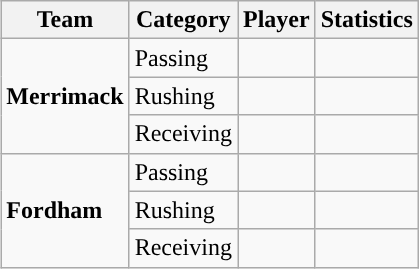<table class="wikitable" style="float: right;">
<tr>
<th>Team</th>
<th>Category</th>
<th>Player</th>
<th>Statistics</th>
</tr>
<tr>
<td rowspan=3><strong>Merrimack</strong></td>
<td>Passing</td>
<td></td>
<td></td>
</tr>
<tr>
<td>Rushing</td>
<td></td>
<td></td>
</tr>
<tr>
<td>Receiving</td>
<td></td>
<td></td>
</tr>
<tr>
<td rowspan=3><strong>Fordham</strong></td>
<td>Passing</td>
<td></td>
<td></td>
</tr>
<tr>
<td>Rushing</td>
<td></td>
<td></td>
</tr>
<tr>
<td>Receiving</td>
<td></td>
<td></td>
</tr>
</table>
